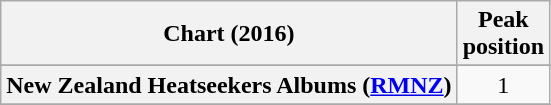<table class="wikitable sortable plainrowheaders" style="text-align:center">
<tr>
<th scope="col">Chart (2016)</th>
<th scope="col">Peak<br> position</th>
</tr>
<tr>
</tr>
<tr>
</tr>
<tr>
<th scope="row">New Zealand Heatseekers Albums (<a href='#'>RMNZ</a>)</th>
<td>1</td>
</tr>
<tr>
</tr>
<tr>
</tr>
<tr>
</tr>
<tr>
</tr>
<tr>
</tr>
</table>
